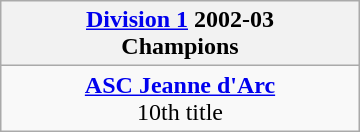<table class="wikitable" style="margin: 0 auto; width: 240px;">
<tr>
<th><a href='#'>Division 1</a> 2002-03<br>Champions</th>
</tr>
<tr>
<td align=center><strong><a href='#'>ASC Jeanne d'Arc</a></strong><br>10th title</td>
</tr>
</table>
